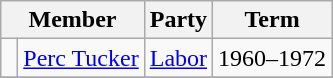<table class="wikitable">
<tr>
<th colspan=2>Member</th>
<th>Party</th>
<th>Term</th>
</tr>
<tr>
<td> </td>
<td><a href='#'>Perc Tucker</a></td>
<td><a href='#'>Labor</a></td>
<td>1960–1972</td>
</tr>
<tr>
</tr>
</table>
